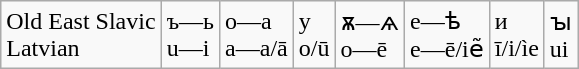<table class="wikitable">
<tr>
<td>Old East Slavic<br>Latvian</td>
<td>ъ—ь<br>u—i</td>
<td>о—а<br>a—a/ā</td>
<td>у<br>o/ū</td>
<td>ѫ—ѧ<br>o—ē</td>
<td>е—ѣ<br>e—ē/iẽ</td>
<td>и<br>ī/i/ìe</td>
<td>ꙑ<br>ui</td>
</tr>
</table>
